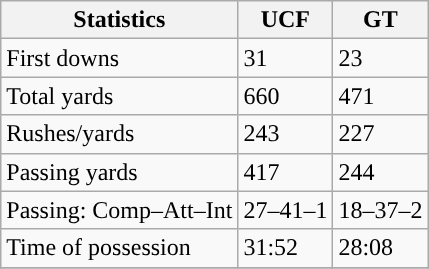<table class="wikitable" style="float: left;">
<tr>
<th>Statistics</th>
<th>UCF</th>
<th>GT</th>
</tr>
<tr>
<td>First downs</td>
<td>31</td>
<td>23</td>
</tr>
<tr>
<td>Total yards</td>
<td>660</td>
<td>471</td>
</tr>
<tr>
<td>Rushes/yards</td>
<td>243</td>
<td>227</td>
</tr>
<tr>
<td>Passing yards</td>
<td>417</td>
<td>244</td>
</tr>
<tr>
<td>Passing: Comp–Att–Int</td>
<td>27–41–1</td>
<td>18–37–2</td>
</tr>
<tr>
<td>Time of possession</td>
<td>31:52</td>
<td>28:08</td>
</tr>
<tr>
</tr>
</table>
